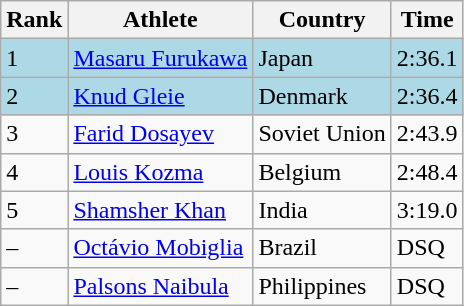<table class="wikitable">
<tr>
<th>Rank</th>
<th>Athlete</th>
<th>Country</th>
<th>Time</th>
</tr>
<tr bgcolor=lightblue>
<td>1</td>
<td><a href='#'>Masaru Furukawa</a></td>
<td>Japan</td>
<td>2:36.1</td>
</tr>
<tr bgcolor=lightblue>
<td>2</td>
<td><a href='#'>Knud Gleie</a></td>
<td>Denmark</td>
<td>2:36.4</td>
</tr>
<tr>
<td>3</td>
<td><a href='#'>Farid Dosayev</a></td>
<td>Soviet Union</td>
<td>2:43.9</td>
</tr>
<tr>
<td>4</td>
<td><a href='#'>Louis Kozma</a></td>
<td>Belgium</td>
<td>2:48.4</td>
</tr>
<tr>
<td>5</td>
<td><a href='#'>Shamsher Khan</a></td>
<td>India</td>
<td>3:19.0</td>
</tr>
<tr>
<td>–</td>
<td><a href='#'>Octávio Mobiglia</a></td>
<td>Brazil</td>
<td>DSQ</td>
</tr>
<tr>
<td>–</td>
<td><a href='#'>Palsons Naibula</a></td>
<td>Philippines</td>
<td>DSQ</td>
</tr>
</table>
